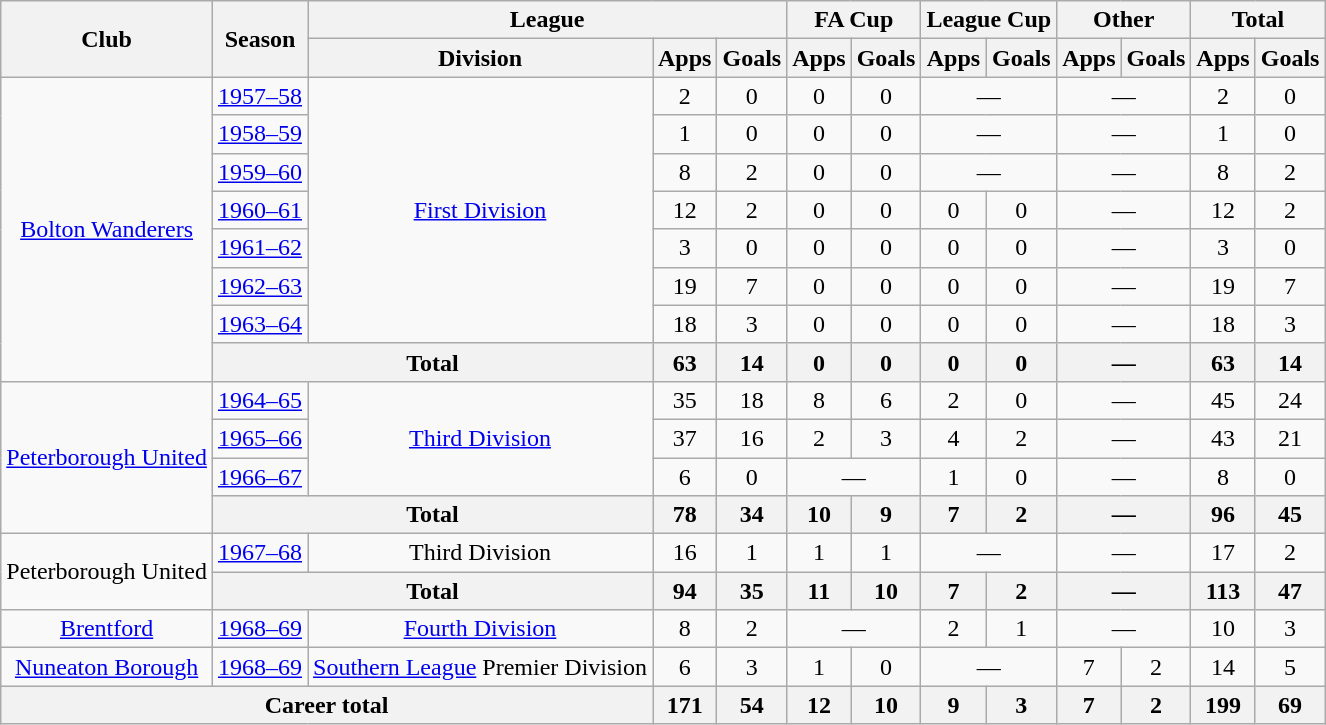<table class="wikitable" style="text-align: center;">
<tr>
<th rowspan="2">Club</th>
<th rowspan="2">Season</th>
<th colspan="3">League</th>
<th colspan="2">FA Cup</th>
<th colspan="2">League Cup</th>
<th colspan="2">Other</th>
<th colspan="2">Total</th>
</tr>
<tr>
<th>Division</th>
<th>Apps</th>
<th>Goals</th>
<th>Apps</th>
<th>Goals</th>
<th>Apps</th>
<th>Goals</th>
<th>Apps</th>
<th>Goals</th>
<th>Apps</th>
<th>Goals</th>
</tr>
<tr>
<td rowspan="8"><a href='#'>Bolton Wanderers</a></td>
<td><a href='#'>1957–58</a></td>
<td rowspan="7"><a href='#'>First Division</a></td>
<td>2</td>
<td>0</td>
<td>0</td>
<td>0</td>
<td colspan="2">—</td>
<td colspan="2">—</td>
<td>2</td>
<td>0</td>
</tr>
<tr>
<td><a href='#'>1958–59</a></td>
<td>1</td>
<td>0</td>
<td>0</td>
<td>0</td>
<td colspan="2">—</td>
<td colspan="2">—</td>
<td>1</td>
<td>0</td>
</tr>
<tr>
<td><a href='#'>1959–60</a></td>
<td>8</td>
<td>2</td>
<td>0</td>
<td>0</td>
<td colspan="2">—</td>
<td colspan="2">—</td>
<td>8</td>
<td>2</td>
</tr>
<tr>
<td><a href='#'>1960–61</a></td>
<td>12</td>
<td>2</td>
<td>0</td>
<td>0</td>
<td>0</td>
<td>0</td>
<td colspan="2">—</td>
<td>12</td>
<td>2</td>
</tr>
<tr>
<td><a href='#'>1961–62</a></td>
<td>3</td>
<td>0</td>
<td>0</td>
<td>0</td>
<td>0</td>
<td>0</td>
<td colspan="2">—</td>
<td>3</td>
<td>0</td>
</tr>
<tr>
<td><a href='#'>1962–63</a></td>
<td>19</td>
<td>7</td>
<td>0</td>
<td>0</td>
<td>0</td>
<td>0</td>
<td colspan="2">—</td>
<td>19</td>
<td>7</td>
</tr>
<tr>
<td><a href='#'>1963–64</a></td>
<td>18</td>
<td>3</td>
<td>0</td>
<td>0</td>
<td>0</td>
<td>0</td>
<td colspan="2">—</td>
<td>18</td>
<td>3</td>
</tr>
<tr>
<th colspan="2">Total</th>
<th>63</th>
<th>14</th>
<th>0</th>
<th>0</th>
<th>0</th>
<th>0</th>
<th colspan="2">—</th>
<th>63</th>
<th>14</th>
</tr>
<tr>
<td rowspan="4"><a href='#'>Peterborough United</a></td>
<td><a href='#'>1964–65</a></td>
<td rowspan="3"><a href='#'>Third Division</a></td>
<td>35</td>
<td>18</td>
<td>8</td>
<td>6</td>
<td>2</td>
<td>0</td>
<td colspan="2">—</td>
<td>45</td>
<td>24</td>
</tr>
<tr>
<td><a href='#'>1965–66</a></td>
<td>37</td>
<td>16</td>
<td>2</td>
<td>3</td>
<td>4</td>
<td>2</td>
<td colspan="2">—</td>
<td>43</td>
<td>21</td>
</tr>
<tr>
<td><a href='#'>1966–67</a></td>
<td>6</td>
<td>0</td>
<td colspan="2">—</td>
<td>1</td>
<td>0</td>
<td colspan="2">—</td>
<td>8</td>
<td>0</td>
</tr>
<tr>
<th colspan="2">Total</th>
<th>78</th>
<th>34</th>
<th>10</th>
<th>9</th>
<th>7</th>
<th>2</th>
<th colspan="2">—</th>
<th>96</th>
<th>45</th>
</tr>
<tr>
<td rowspan="2">Peterborough United</td>
<td><a href='#'>1967–68</a></td>
<td>Third Division</td>
<td>16</td>
<td>1</td>
<td>1</td>
<td>1</td>
<td colspan="2">—</td>
<td colspan="2">—</td>
<td>17</td>
<td>2</td>
</tr>
<tr>
<th colspan="2">Total</th>
<th>94</th>
<th>35</th>
<th>11</th>
<th>10</th>
<th>7</th>
<th>2</th>
<th colspan="2">—</th>
<th>113</th>
<th>47</th>
</tr>
<tr>
<td><a href='#'>Brentford</a></td>
<td><a href='#'>1968–69</a></td>
<td><a href='#'>Fourth Division</a></td>
<td>8</td>
<td>2</td>
<td colspan="2">—</td>
<td>2</td>
<td>1</td>
<td colspan="2">—</td>
<td>10</td>
<td>3</td>
</tr>
<tr>
<td><a href='#'>Nuneaton Borough</a></td>
<td><a href='#'>1968–69</a></td>
<td><a href='#'>Southern League</a> Premier Division</td>
<td>6</td>
<td>3</td>
<td>1</td>
<td>0</td>
<td colspan="2">—</td>
<td>7</td>
<td>2</td>
<td>14</td>
<td>5</td>
</tr>
<tr>
<th colspan="3">Career total</th>
<th>171</th>
<th>54</th>
<th>12</th>
<th>10</th>
<th>9</th>
<th>3</th>
<th>7</th>
<th>2</th>
<th>199</th>
<th>69</th>
</tr>
</table>
